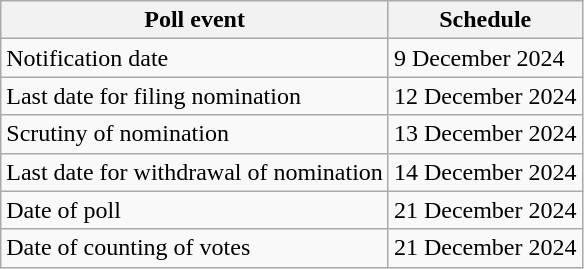<table class="wikitable">
<tr>
<th>Poll event</th>
<th>Schedule</th>
</tr>
<tr>
<td>Notification date</td>
<td>9 December 2024</td>
</tr>
<tr>
<td>Last date for filing nomination</td>
<td>12 December 2024</td>
</tr>
<tr>
<td>Scrutiny of nomination</td>
<td>13 December 2024</td>
</tr>
<tr>
<td>Last date for withdrawal of nomination</td>
<td>14 December 2024</td>
</tr>
<tr>
<td>Date of poll</td>
<td>21 December 2024</td>
</tr>
<tr>
<td>Date of counting of votes</td>
<td>21 December 2024</td>
</tr>
</table>
